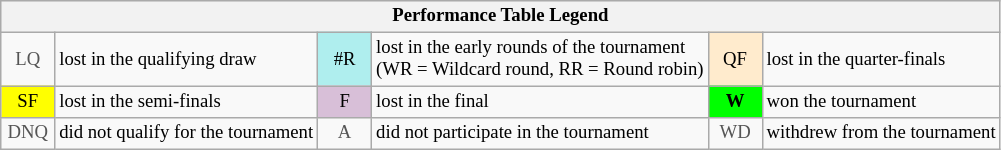<table class="wikitable" style="font-size:78%;">
<tr bgcolor="#efefef">
<th colspan="6">Performance Table Legend</th>
</tr>
<tr>
<td align="center" style="color:#555555;" width="30">LQ</td>
<td>lost in the qualifying draw</td>
<td align="center" style="background:#afeeee;">#R</td>
<td>lost in the early rounds of the tournament<br>(WR = Wildcard round, RR = Round robin)</td>
<td align="center" style="background:#ffebcd;">QF</td>
<td>lost in the quarter-finals</td>
</tr>
<tr>
<td align="center" style="background:yellow;">SF</td>
<td>lost in the semi-finals</td>
<td align="center" style="background:#D8BFD8;">F</td>
<td>lost in the final</td>
<td align="center" style="background:#00ff00;"><strong>W</strong></td>
<td>won the tournament</td>
</tr>
<tr>
<td align="center" style="color:#555555;" width="30">DNQ</td>
<td>did not qualify for the tournament</td>
<td align="center" style="color:#555555;" width="30">A</td>
<td>did not participate in the tournament</td>
<td align="center" style="color:#555555;" width="30">WD</td>
<td>withdrew from the tournament</td>
</tr>
</table>
